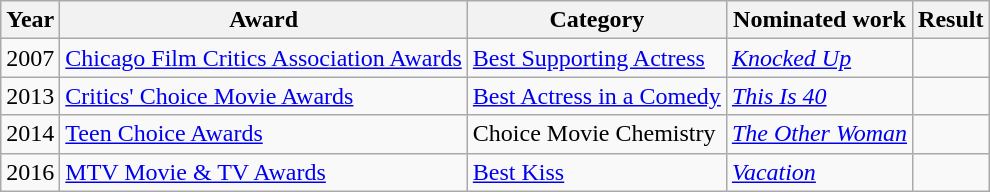<table class="wikitable sortable">
<tr>
<th>Year</th>
<th>Award</th>
<th>Category</th>
<th>Nominated work</th>
<th>Result</th>
</tr>
<tr>
<td>2007</td>
<td><a href='#'>Chicago Film Critics Association Awards</a></td>
<td><a href='#'>Best Supporting Actress</a></td>
<td><em><a href='#'>Knocked Up</a></em></td>
<td></td>
</tr>
<tr>
<td>2013</td>
<td><a href='#'>Critics' Choice Movie Awards</a></td>
<td><a href='#'>Best Actress in a Comedy</a></td>
<td><em><a href='#'>This Is 40</a></em></td>
<td></td>
</tr>
<tr>
<td>2014</td>
<td><a href='#'>Teen Choice Awards</a></td>
<td>Choice Movie Chemistry </td>
<td><em><a href='#'>The Other Woman</a></em></td>
<td></td>
</tr>
<tr>
<td>2016</td>
<td><a href='#'>MTV Movie & TV Awards</a></td>
<td><a href='#'>Best Kiss</a> </td>
<td><em><a href='#'>Vacation</a></em></td>
<td></td>
</tr>
</table>
